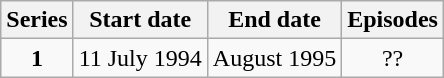<table class="wikitable" style="text-align:center;">
<tr>
<th>Series</th>
<th>Start date</th>
<th>End date</th>
<th>Episodes</th>
</tr>
<tr>
<td><strong>1</strong></td>
<td>11 July 1994</td>
<td>August 1995</td>
<td>??</td>
</tr>
</table>
